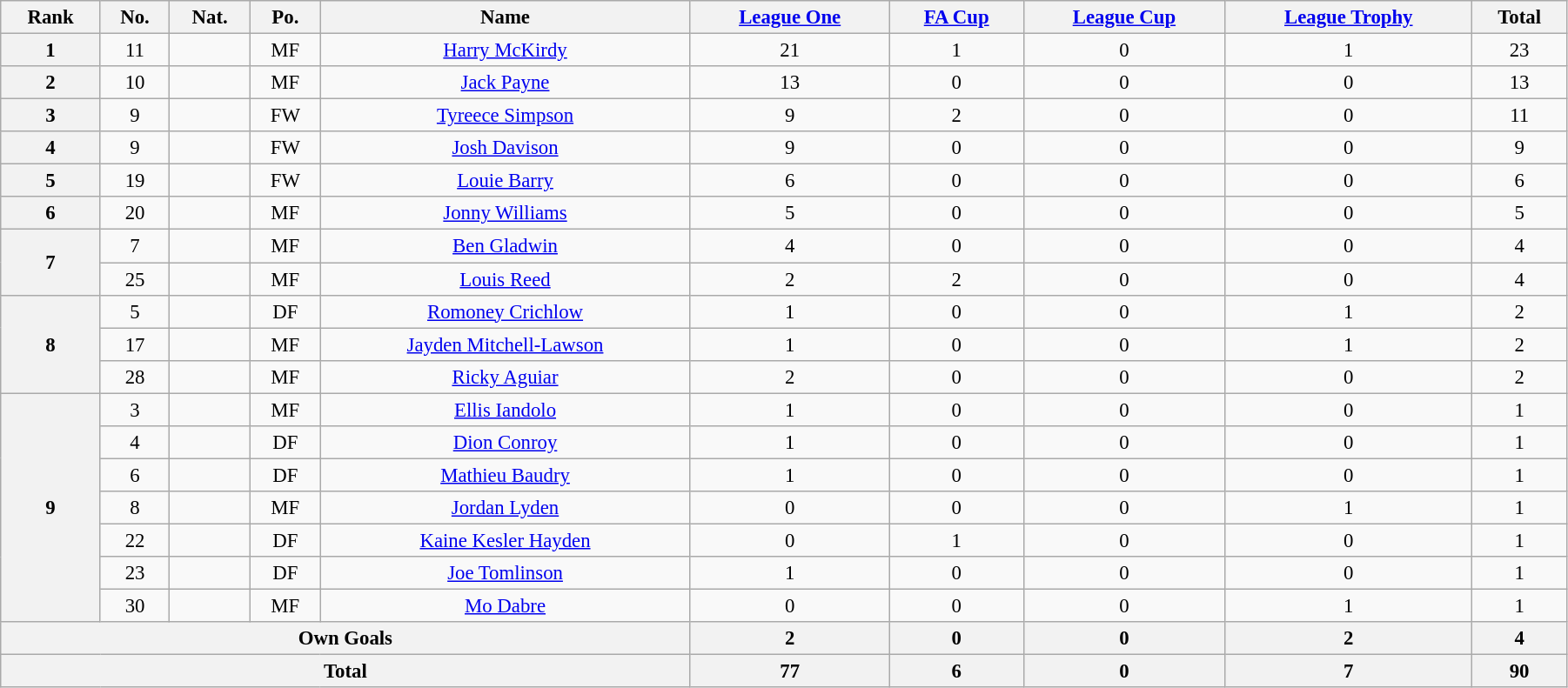<table class="wikitable" style="text-align:center; font-size:95%; width:95%;">
<tr>
<th>Rank</th>
<th>No.</th>
<th>Nat.</th>
<th>Po.</th>
<th>Name</th>
<th><a href='#'>League One</a></th>
<th><a href='#'>FA Cup</a></th>
<th><a href='#'>League Cup</a></th>
<th><a href='#'>League Trophy</a></th>
<th>Total</th>
</tr>
<tr>
<th rowspan=1>1</th>
<td>11</td>
<td></td>
<td>MF</td>
<td><a href='#'>Harry McKirdy</a></td>
<td>21</td>
<td>1</td>
<td>0</td>
<td>1</td>
<td>23</td>
</tr>
<tr>
<th rowspan=1>2</th>
<td>10</td>
<td></td>
<td>MF</td>
<td><a href='#'>Jack Payne</a></td>
<td>13</td>
<td>0</td>
<td>0</td>
<td>0</td>
<td>13</td>
</tr>
<tr>
<th rowspan=1>3</th>
<td>9</td>
<td></td>
<td>FW</td>
<td><a href='#'>Tyreece Simpson</a></td>
<td>9</td>
<td>2</td>
<td>0</td>
<td>0</td>
<td>11</td>
</tr>
<tr>
<th rowspan=1>4</th>
<td>9</td>
<td></td>
<td>FW</td>
<td><a href='#'>Josh Davison</a></td>
<td>9</td>
<td>0</td>
<td>0</td>
<td>0</td>
<td>9</td>
</tr>
<tr>
<th rowspan=1>5</th>
<td>19</td>
<td></td>
<td>FW</td>
<td><a href='#'>Louie Barry</a></td>
<td>6</td>
<td>0</td>
<td>0</td>
<td>0</td>
<td>6</td>
</tr>
<tr>
<th rowspan=1>6</th>
<td>20</td>
<td></td>
<td>MF</td>
<td><a href='#'>Jonny Williams</a></td>
<td>5</td>
<td>0</td>
<td>0</td>
<td>0</td>
<td>5</td>
</tr>
<tr>
<th rowspan=2>7</th>
<td>7</td>
<td></td>
<td>MF</td>
<td><a href='#'>Ben Gladwin</a></td>
<td>4</td>
<td>0</td>
<td>0</td>
<td>0</td>
<td>4</td>
</tr>
<tr>
<td>25</td>
<td></td>
<td>MF</td>
<td><a href='#'>Louis Reed</a></td>
<td>2</td>
<td>2</td>
<td>0</td>
<td>0</td>
<td>4</td>
</tr>
<tr>
<th rowspan=3>8</th>
<td>5</td>
<td></td>
<td>DF</td>
<td><a href='#'>Romoney Crichlow</a></td>
<td>1</td>
<td>0</td>
<td>0</td>
<td>1</td>
<td>2</td>
</tr>
<tr>
<td>17</td>
<td></td>
<td>MF</td>
<td><a href='#'>Jayden Mitchell-Lawson</a></td>
<td>1</td>
<td>0</td>
<td>0</td>
<td>1</td>
<td>2</td>
</tr>
<tr>
<td>28</td>
<td></td>
<td>MF</td>
<td><a href='#'>Ricky Aguiar</a></td>
<td>2</td>
<td>0</td>
<td>0</td>
<td>0</td>
<td>2</td>
</tr>
<tr>
<th rowspan=7>9</th>
<td>3</td>
<td></td>
<td>MF</td>
<td><a href='#'>Ellis Iandolo</a></td>
<td>1</td>
<td>0</td>
<td>0</td>
<td>0</td>
<td>1</td>
</tr>
<tr>
<td>4</td>
<td></td>
<td>DF</td>
<td><a href='#'>Dion Conroy</a></td>
<td>1</td>
<td>0</td>
<td>0</td>
<td>0</td>
<td>1</td>
</tr>
<tr>
<td>6</td>
<td></td>
<td>DF</td>
<td><a href='#'>Mathieu Baudry</a></td>
<td>1</td>
<td>0</td>
<td>0</td>
<td>0</td>
<td>1</td>
</tr>
<tr>
<td>8</td>
<td></td>
<td>MF</td>
<td><a href='#'>Jordan Lyden</a></td>
<td>0</td>
<td>0</td>
<td>0</td>
<td>1</td>
<td>1</td>
</tr>
<tr>
<td>22</td>
<td></td>
<td>DF</td>
<td><a href='#'>Kaine Kesler Hayden</a></td>
<td>0</td>
<td>1</td>
<td>0</td>
<td>0</td>
<td>1</td>
</tr>
<tr>
<td>23</td>
<td></td>
<td>DF</td>
<td><a href='#'>Joe Tomlinson</a></td>
<td>1</td>
<td>0</td>
<td>0</td>
<td>0</td>
<td>1</td>
</tr>
<tr>
<td>30</td>
<td></td>
<td>MF</td>
<td><a href='#'>Mo Dabre</a></td>
<td>0</td>
<td>0</td>
<td>0</td>
<td>1</td>
<td>1</td>
</tr>
<tr>
<th colspan="5">Own Goals</th>
<th>2</th>
<th>0</th>
<th>0</th>
<th>2</th>
<th>4</th>
</tr>
<tr>
<th colspan="5">Total</th>
<th>77</th>
<th>6</th>
<th>0</th>
<th>7</th>
<th>90</th>
</tr>
</table>
